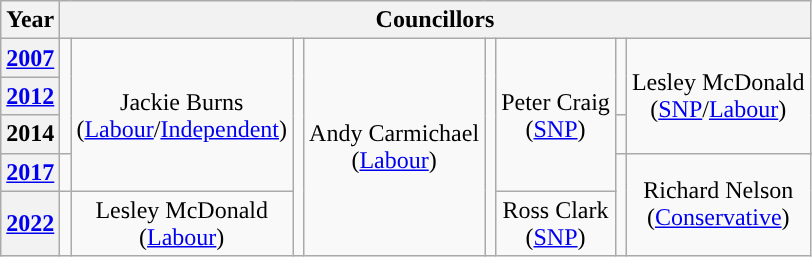<table class="wikitable" style="text-align:center">
<tr>
<th>Year</th>
<th colspan=8>Councillors</th>
</tr>
<tr>
<th><a href='#'>2007</a></th>
<td rowspan="4" ; style="background-color: "></td>
<td rowspan="5">Jackie Burns<br>(<a href='#'>Labour</a>/<a href='#'>Independent</a>)</td>
<td rowspan="6" ; style="background-color: "></td>
<td rowspan="6">Andy Carmichael<br>(<a href='#'>Labour</a>)</td>
<td rowspan="6" ; style="background-color: "></td>
<td rowspan="5">Peter Craig<br>(<a href='#'>SNP</a>)</td>
<td rowspan="2" ; style="background-color: "></td>
<td rowspan="3">Lesley McDonald<br>(<a href='#'>SNP</a>/<a href='#'>Labour</a>)</td>
</tr>
<tr>
<th><a href='#'>2012</a></th>
</tr>
<tr>
<th>2014</th>
<td rowspan="1" ; style="background-color: "></td>
</tr>
<tr>
<th rowspan="2"><a href='#'>2017</a></th>
<td rowspan="3" ; style="background-color: "></td>
<td rowspan="3">Richard Nelson<br>(<a href='#'>Conservative</a>)</td>
</tr>
<tr>
<td style="background-color: "></td>
</tr>
<tr>
<th><a href='#'>2022</a></th>
<td rowspan="1" ; style="background-color: "></td>
<td rowspan="1">Lesley McDonald<br>(<a href='#'>Labour</a>)</td>
<td rowspan="1">Ross Clark<br>(<a href='#'>SNP</a>)</td>
</tr>
</table>
